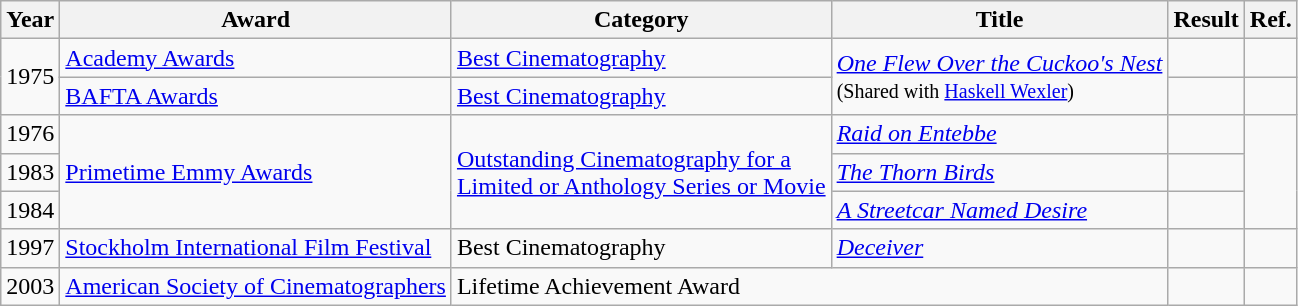<table class="wikitable">
<tr>
<th>Year</th>
<th>Award</th>
<th>Category</th>
<th>Title</th>
<th>Result</th>
<th>Ref.</th>
</tr>
<tr>
<td rowspan=2>1975</td>
<td><a href='#'>Academy Awards</a></td>
<td><a href='#'>Best Cinematography</a></td>
<td rowspan=2><em><a href='#'>One Flew Over the Cuckoo's Nest</a></em><br><small>(Shared with <a href='#'>Haskell Wexler</a>)</small></td>
<td></td>
<td></td>
</tr>
<tr>
<td><a href='#'>BAFTA Awards</a></td>
<td><a href='#'>Best Cinematography</a></td>
<td></td>
<td></td>
</tr>
<tr>
<td>1976</td>
<td rowspan=3><a href='#'>Primetime Emmy Awards</a></td>
<td rowspan=3><a href='#'>Outstanding Cinematography for a<br>Limited or Anthology Series or Movie</a></td>
<td><em><a href='#'>Raid on Entebbe</a></em></td>
<td></td>
<td rowspan=3></td>
</tr>
<tr>
<td>1983</td>
<td><em><a href='#'>The Thorn Birds</a></em></td>
<td></td>
</tr>
<tr>
<td>1984</td>
<td><em><a href='#'>A Streetcar Named Desire</a></em></td>
<td></td>
</tr>
<tr>
<td>1997</td>
<td><a href='#'>Stockholm International Film Festival</a></td>
<td>Best Cinematography</td>
<td><em><a href='#'>Deceiver</a></em></td>
<td></td>
<td></td>
</tr>
<tr>
<td>2003</td>
<td><a href='#'>American Society of Cinematographers</a></td>
<td colspan=2>Lifetime Achievement Award</td>
<td></td>
<td></td>
</tr>
</table>
